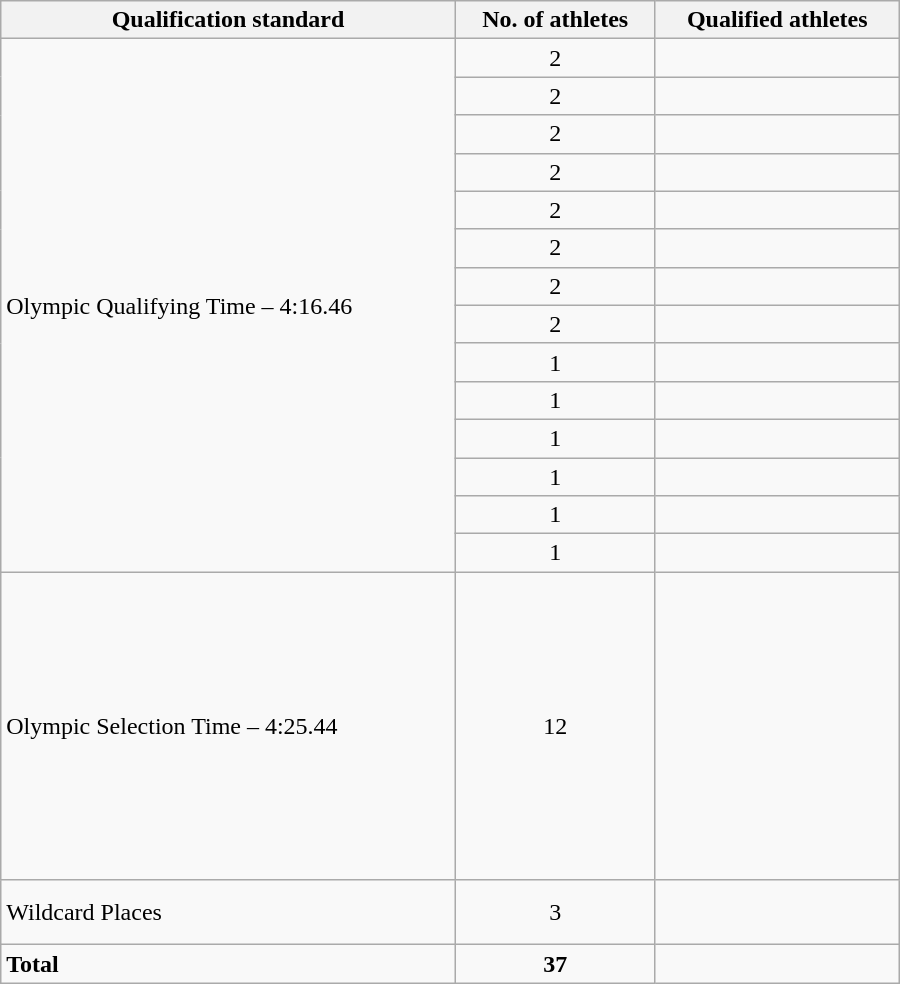<table class=wikitable style="text-align:left" width=600>
<tr>
<th>Qualification standard</th>
<th>No. of athletes</th>
<th>Qualified athletes</th>
</tr>
<tr>
<td rowspan="14">Olympic Qualifying Time – 4:16.46</td>
<td align=center>2</td>
<td><br></td>
</tr>
<tr>
<td align=center>2</td>
<td><br></td>
</tr>
<tr>
<td align=center>2</td>
<td><br></td>
</tr>
<tr>
<td align=center>2</td>
<td><br></td>
</tr>
<tr>
<td align=center>2</td>
<td><br></td>
</tr>
<tr>
<td align=center>2</td>
<td><br></td>
</tr>
<tr>
<td align=center>2</td>
<td><br></td>
</tr>
<tr>
<td align=center>2</td>
<td><br></td>
</tr>
<tr>
<td align=center>1</td>
<td></td>
</tr>
<tr>
<td align=center>1</td>
<td></td>
</tr>
<tr>
<td align=center>1</td>
<td></td>
</tr>
<tr>
<td align=center>1</td>
<td></td>
</tr>
<tr>
<td align=center>1</td>
<td></td>
</tr>
<tr>
<td align=center>1</td>
<td></td>
</tr>
<tr>
<td rowspan="1">Olympic Selection Time – 4:25.44</td>
<td align=center>12</td>
<td> <br>  <br> <br><br> <br> <br> <br> <br> <br><br> <br></td>
</tr>
<tr>
<td rowspan="1">Wildcard Places</td>
<td align=center>3</td>
<td><br><br></td>
</tr>
<tr>
<td><strong>Total</strong></td>
<td align=center><strong>37</strong></td>
<td></td>
</tr>
</table>
